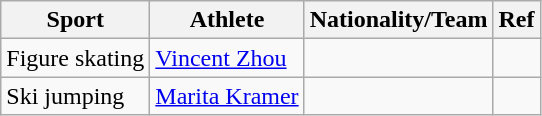<table class="wikitable sortable">
<tr>
<th>Sport</th>
<th>Athlete</th>
<th>Nationality/Team</th>
<th>Ref</th>
</tr>
<tr>
<td>Figure skating</td>
<td><a href='#'>Vincent Zhou</a></td>
<td></td>
<td></td>
</tr>
<tr>
<td>Ski jumping</td>
<td><a href='#'>Marita Kramer</a></td>
<td></td>
<td></td>
</tr>
</table>
